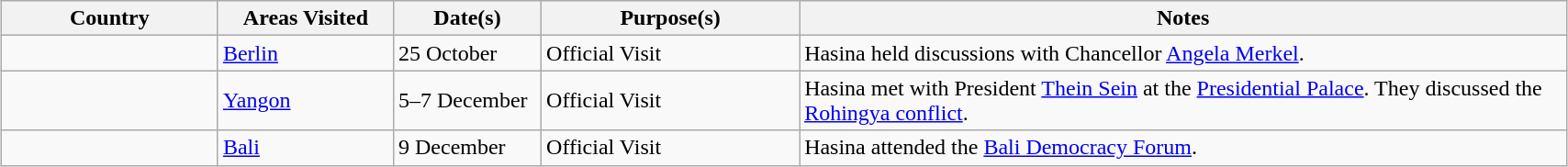<table class="wikitable outercollapse sortable" style="margin: 1em auto 1em auto">
<tr>
<th width=150>Country</th>
<th width=120>Areas Visited</th>
<th width=100>Date(s)</th>
<th width=180>Purpose(s)</th>
<th width=550>Notes</th>
</tr>
<tr>
<td></td>
<td><a href='#'>Berlin</a></td>
<td>25 October</td>
<td>Official Visit</td>
<td>Hasina held discussions with Chancellor <a href='#'>Angela Merkel</a>.</td>
</tr>
<tr>
<td></td>
<td><a href='#'>Yangon</a></td>
<td>5–7 December</td>
<td>Official Visit</td>
<td>Hasina met with President <a href='#'>Thein Sein</a> at the <a href='#'>Presidential Palace</a>. They discussed the <a href='#'>Rohingya conflict</a>.</td>
</tr>
<tr>
<td></td>
<td><a href='#'>Bali</a></td>
<td>9 December</td>
<td>Official Visit</td>
<td>Hasina attended the <a href='#'>Bali Democracy Forum</a>.</td>
</tr>
</table>
